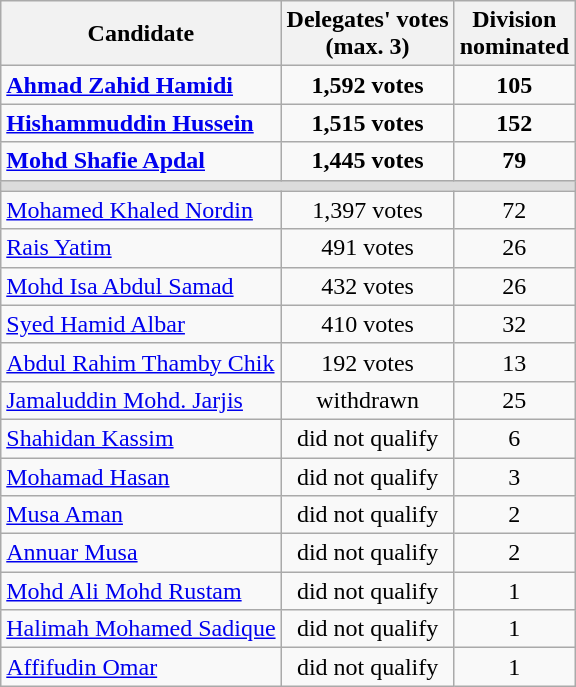<table class=wikitable>
<tr>
<th>Candidate</th>
<th>Delegates' votes<br>(max. 3)</th>
<th>Division<br>nominated</th>
</tr>
<tr>
<td><strong><a href='#'>Ahmad Zahid Hamidi</a></strong></td>
<td align=center><strong>1,592 votes</strong></td>
<td align=center><strong>105</strong></td>
</tr>
<tr>
<td><strong><a href='#'>Hishammuddin Hussein</a></strong></td>
<td align=center><strong>1,515 votes</strong></td>
<td align=center><strong>152</strong></td>
</tr>
<tr>
<td><strong><a href='#'>Mohd Shafie Apdal</a></strong></td>
<td align=center><strong>1,445 votes</strong></td>
<td align=center><strong>79</strong></td>
</tr>
<tr>
<td colspan=3 bgcolor=dcdcdc></td>
</tr>
<tr>
<td><a href='#'>Mohamed Khaled Nordin</a></td>
<td align=center>1,397 votes</td>
<td align=center>72</td>
</tr>
<tr>
<td><a href='#'>Rais Yatim</a></td>
<td align=center>491 votes</td>
<td align=center>26</td>
</tr>
<tr>
<td><a href='#'>Mohd Isa Abdul Samad</a></td>
<td align=center>432 votes</td>
<td align=center>26</td>
</tr>
<tr>
<td><a href='#'>Syed Hamid Albar</a></td>
<td align=center>410 votes</td>
<td align=center>32</td>
</tr>
<tr>
<td><a href='#'>Abdul Rahim Thamby Chik</a></td>
<td align=center>192 votes</td>
<td align=center>13</td>
</tr>
<tr>
<td><a href='#'>Jamaluddin Mohd. Jarjis</a></td>
<td align=center>withdrawn</td>
<td align=center>25</td>
</tr>
<tr>
<td><a href='#'>Shahidan Kassim</a></td>
<td align=center>did not qualify</td>
<td align=center>6</td>
</tr>
<tr>
<td><a href='#'>Mohamad Hasan</a></td>
<td align=center>did not qualify</td>
<td align=center>3</td>
</tr>
<tr>
<td><a href='#'>Musa Aman</a></td>
<td align=center>did not qualify</td>
<td align=center>2</td>
</tr>
<tr>
<td><a href='#'>Annuar Musa</a></td>
<td align=center>did not qualify</td>
<td align=center>2</td>
</tr>
<tr>
<td><a href='#'>Mohd Ali Mohd Rustam</a></td>
<td align=center>did not qualify</td>
<td align=center>1</td>
</tr>
<tr>
<td><a href='#'>Halimah Mohamed Sadique</a></td>
<td align=center>did not qualify</td>
<td align=center>1</td>
</tr>
<tr>
<td><a href='#'>Affifudin Omar</a></td>
<td align=center>did not qualify</td>
<td align=center>1</td>
</tr>
</table>
